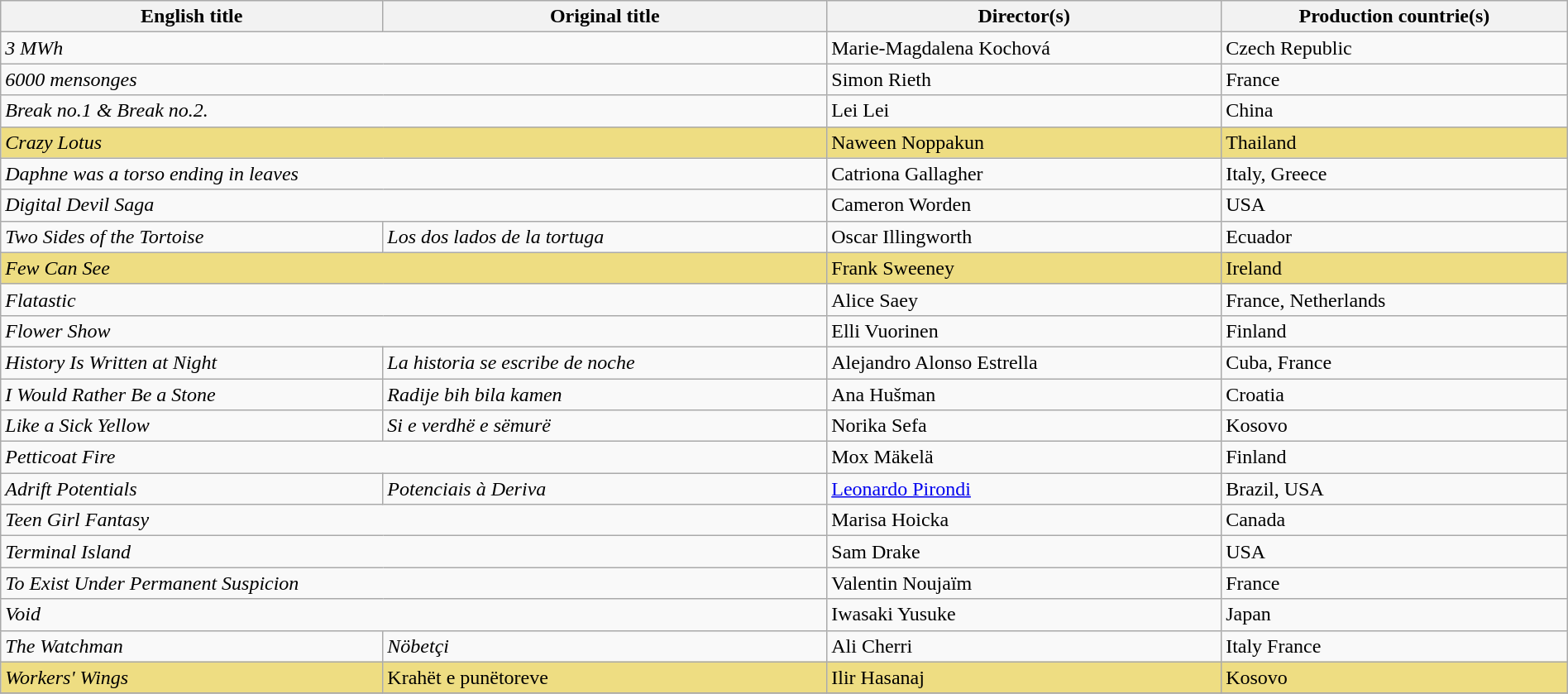<table class="sortable wikitable" style="width:100%; margin-bottom:4px" cellpadding="5">
<tr>
<th scope="col">English title</th>
<th scope="col">Original title</th>
<th scope="col">Director(s)</th>
<th scope="col">Production countrie(s)</th>
</tr>
<tr>
<td colspan="2"><em>3 MWh</em></td>
<td>Marie-Magdalena Kochová</td>
<td>Czech Republic</td>
</tr>
<tr>
<td colspan="2"><em>6000 mensonges</em></td>
<td>Simon Rieth</td>
<td>France</td>
</tr>
<tr>
<td colspan="2"><em>Break no.1 & Break no.2.</em></td>
<td>Lei Lei</td>
<td>China</td>
</tr>
<tr style="background:#eedd82">
<td colspan="2"><em>Crazy Lotus</em></td>
<td>Naween Noppakun</td>
<td>Thailand</td>
</tr>
<tr>
<td colspan="2"><em>Daphne was a torso ending in leaves</em></td>
<td>Catriona Gallagher</td>
<td>Italy, Greece</td>
</tr>
<tr>
<td colspan="2"><em>Digital Devil Saga</em></td>
<td>Cameron Worden</td>
<td>USA</td>
</tr>
<tr>
<td><em>Two Sides of the Tortoise</em></td>
<td><em>Los dos lados de la tortuga</em></td>
<td>Oscar Illingworth</td>
<td>Ecuador</td>
</tr>
<tr style="background:#eedd82">
<td colspan="2"><em>Few Can See</em></td>
<td>Frank Sweeney</td>
<td>Ireland</td>
</tr>
<tr>
<td colspan="2"><em>Flatastic</em></td>
<td>Alice Saey</td>
<td>France, Netherlands</td>
</tr>
<tr>
<td colspan="2"><em>Flower Show</em></td>
<td>Elli Vuorinen</td>
<td>Finland</td>
</tr>
<tr>
<td><em>History Is Written at Night</em></td>
<td><em>La historia se escribe de noche</em></td>
<td>Alejandro Alonso Estrella</td>
<td>Cuba, France</td>
</tr>
<tr>
<td><em>I Would Rather Be a Stone</em></td>
<td><em>Radije bih bila kamen</em></td>
<td>Ana Hušman</td>
<td>Croatia</td>
</tr>
<tr>
<td><em>Like a Sick Yellow</em></td>
<td><em>Si e verdhë e sëmurë</em></td>
<td>Norika Sefa</td>
<td>Kosovo</td>
</tr>
<tr>
<td colspan="2"><em>Petticoat Fire</em></td>
<td>Mox Mäkelä</td>
<td>Finland</td>
</tr>
<tr>
<td><em>Adrift Potentials</em></td>
<td><em>Potenciais à Deriva</em></td>
<td><a href='#'>Leonardo Pirondi</a></td>
<td>Brazil, USA</td>
</tr>
<tr>
<td colspan="2"><em>Teen Girl Fantasy</em></td>
<td>Marisa Hoicka</td>
<td>Canada</td>
</tr>
<tr>
<td colspan="2"><em>Terminal Island</em></td>
<td>Sam Drake</td>
<td>USA</td>
</tr>
<tr>
<td colspan="2"><em>To Exist Under Permanent Suspicion</em></td>
<td>Valentin Noujaïm</td>
<td>France</td>
</tr>
<tr>
<td colspan="2"><em>Void</em></td>
<td>Iwasaki Yusuke</td>
<td>Japan</td>
</tr>
<tr>
<td><em>The Watchman</em></td>
<td><em>Nöbetçi</em></td>
<td>Ali Cherri</td>
<td>Italy France</td>
</tr>
<tr style="background:#eedd82">
<td><em>Workers' Wings</em></td>
<td>Krahët e punëtoreve</td>
<td>Ilir Hasanaj</td>
<td>Kosovo</td>
</tr>
<tr>
</tr>
</table>
